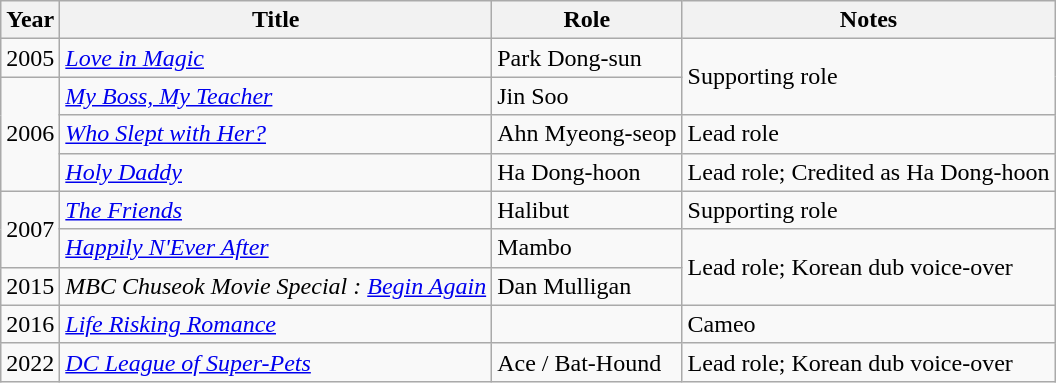<table class="wikitable sortable">
<tr>
<th>Year</th>
<th>Title</th>
<th>Role</th>
<th>Notes</th>
</tr>
<tr>
<td>2005</td>
<td><em><a href='#'>Love in Magic</a></em></td>
<td>Park Dong-sun</td>
<td rowspan=2>Supporting role</td>
</tr>
<tr>
<td rowspan="3">2006</td>
<td><em><a href='#'>My Boss, My Teacher</a></em></td>
<td>Jin Soo</td>
</tr>
<tr>
<td><em><a href='#'>Who Slept with Her?</a></em></td>
<td>Ahn Myeong-seop</td>
<td>Lead role</td>
</tr>
<tr>
<td><em><a href='#'>Holy Daddy</a></em></td>
<td>Ha Dong-hoon</td>
<td>Lead role; Credited as Ha Dong-hoon</td>
</tr>
<tr>
<td rowspan="2">2007</td>
<td><em><a href='#'>The Friends</a></em></td>
<td>Halibut</td>
<td>Supporting role</td>
</tr>
<tr>
<td><em><a href='#'>Happily N'Ever After</a></em></td>
<td>Mambo</td>
<td rowspan=2>Lead role; Korean dub voice-over</td>
</tr>
<tr>
<td>2015</td>
<td><em> MBC Chuseok Movie Special : <a href='#'>Begin Again</a></em></td>
<td>Dan Mulligan</td>
</tr>
<tr>
<td>2016</td>
<td><em><a href='#'>Life Risking Romance</a></em></td>
<td></td>
<td>Cameo</td>
</tr>
<tr>
<td>2022</td>
<td><em><a href='#'>DC League of Super-Pets</a></em></td>
<td>Ace / Bat-Hound</td>
<td>Lead role; Korean dub voice-over</td>
</tr>
</table>
